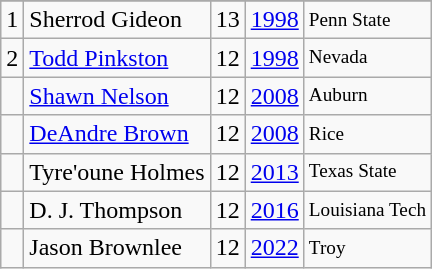<table class="wikitable">
<tr>
</tr>
<tr>
<td>1</td>
<td>Sherrod Gideon</td>
<td>13</td>
<td><a href='#'>1998</a></td>
<td style="font-size:80%;">Penn State</td>
</tr>
<tr>
<td>2</td>
<td><a href='#'>Todd Pinkston</a></td>
<td>12</td>
<td><a href='#'>1998</a></td>
<td style="font-size:80%;">Nevada</td>
</tr>
<tr>
<td></td>
<td><a href='#'>Shawn Nelson</a></td>
<td>12</td>
<td><a href='#'>2008</a></td>
<td style="font-size:80%;">Auburn</td>
</tr>
<tr>
<td></td>
<td><a href='#'>DeAndre Brown</a></td>
<td>12</td>
<td><a href='#'>2008</a></td>
<td style="font-size:80%;">Rice</td>
</tr>
<tr>
<td></td>
<td>Tyre'oune Holmes</td>
<td>12</td>
<td><a href='#'>2013</a></td>
<td style="font-size:80%;">Texas State</td>
</tr>
<tr>
<td></td>
<td>D. J. Thompson</td>
<td>12</td>
<td><a href='#'>2016</a></td>
<td style="font-size:80%;">Louisiana Tech</td>
</tr>
<tr>
<td></td>
<td>Jason Brownlee</td>
<td>12</td>
<td><a href='#'>2022</a></td>
<td style="font-size:80%;">Troy</td>
</tr>
</table>
